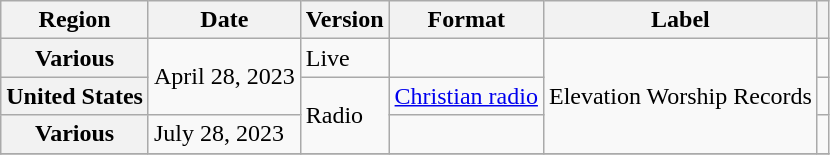<table class="wikitable plainrowheaders">
<tr>
<th scope="col">Region</th>
<th scope="col">Date</th>
<th scope="col">Version</th>
<th scope="col">Format</th>
<th scope="col">Label</th>
<th scope="col"></th>
</tr>
<tr>
<th scope="row">Various</th>
<td rowspan="2">April 28, 2023</td>
<td>Live</td>
<td></td>
<td rowspan="3">Elevation Worship Records</td>
<td></td>
</tr>
<tr>
<th scope="row">United States</th>
<td rowspan="2">Radio</td>
<td><a href='#'>Christian radio</a></td>
<td></td>
</tr>
<tr>
<th scope="row">Various</th>
<td>July 28, 2023</td>
<td></td>
<td></td>
</tr>
<tr>
</tr>
</table>
